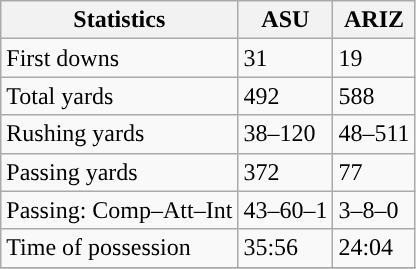<table class="wikitable" style="float: left;">
<tr>
<th>Statistics</th>
<th>ASU</th>
<th>ARIZ</th>
</tr>
<tr>
<td>First downs</td>
<td>31</td>
<td>19</td>
</tr>
<tr>
<td>Total yards</td>
<td>492</td>
<td>588</td>
</tr>
<tr>
<td>Rushing yards</td>
<td>38–120</td>
<td>48–511</td>
</tr>
<tr>
<td>Passing yards</td>
<td>372</td>
<td>77</td>
</tr>
<tr>
<td>Passing: Comp–Att–Int</td>
<td>43–60–1</td>
<td>3–8–0</td>
</tr>
<tr>
<td>Time of possession</td>
<td>35:56</td>
<td>24:04</td>
</tr>
<tr>
</tr>
</table>
